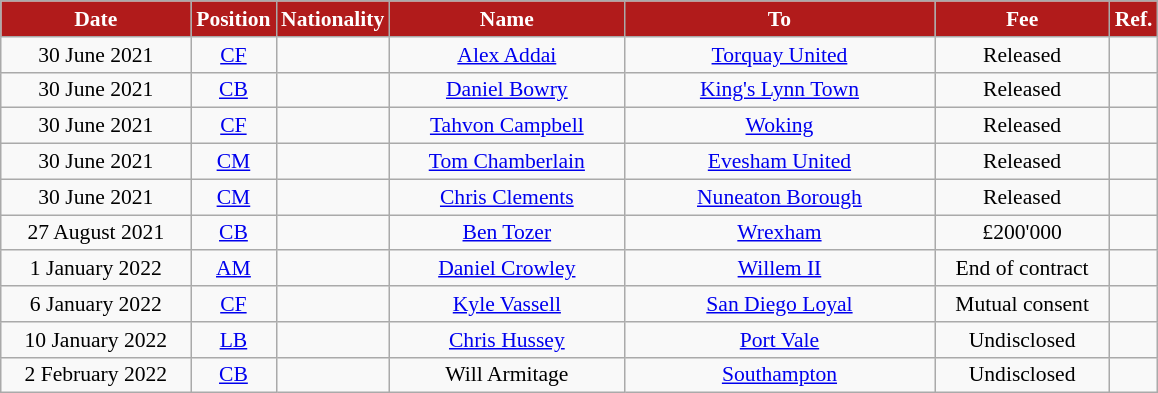<table class="wikitable"  style="text-align:center; font-size:90%; ">
<tr>
<th style="background:#B11B1B;color:#fff; width:120px;">Date</th>
<th style="background:#B11B1B;color:#fff; width:50px;">Position</th>
<th style="background:#B11B1B;color:#fff; width:50px;">Nationality</th>
<th style="background:#B11B1B;color:#fff; width:150px;">Name</th>
<th style="background:#B11B1B;color:#fff; width:200px;">To</th>
<th style="background:#B11B1B;color:#fff; width:110px;">Fee</th>
<th style="background:#B11B1B;color:#fff; width:25px;">Ref.</th>
</tr>
<tr>
<td>30 June 2021</td>
<td><a href='#'>CF</a></td>
<td></td>
<td><a href='#'>Alex Addai</a></td>
<td> <a href='#'>Torquay United</a></td>
<td>Released</td>
<td></td>
</tr>
<tr>
<td>30 June 2021</td>
<td><a href='#'>CB</a></td>
<td></td>
<td><a href='#'>Daniel Bowry</a></td>
<td> <a href='#'>King's Lynn Town</a></td>
<td>Released</td>
<td></td>
</tr>
<tr>
<td>30 June 2021</td>
<td><a href='#'>CF</a></td>
<td></td>
<td><a href='#'>Tahvon Campbell</a></td>
<td> <a href='#'>Woking</a></td>
<td>Released</td>
<td></td>
</tr>
<tr>
<td>30 June 2021</td>
<td><a href='#'>CM</a></td>
<td></td>
<td><a href='#'>Tom Chamberlain</a></td>
<td> <a href='#'>Evesham United</a></td>
<td>Released</td>
<td></td>
</tr>
<tr>
<td>30 June 2021</td>
<td><a href='#'>CM</a></td>
<td></td>
<td><a href='#'>Chris Clements</a></td>
<td> <a href='#'>Nuneaton Borough</a></td>
<td>Released</td>
<td></td>
</tr>
<tr>
<td>27 August 2021</td>
<td><a href='#'>CB</a></td>
<td></td>
<td><a href='#'>Ben Tozer</a></td>
<td> <a href='#'>Wrexham</a></td>
<td>£200'000</td>
<td></td>
</tr>
<tr>
<td>1 January 2022</td>
<td><a href='#'>AM</a></td>
<td></td>
<td><a href='#'>Daniel Crowley</a></td>
<td> <a href='#'>Willem II</a></td>
<td>End of contract</td>
<td></td>
</tr>
<tr>
<td>6 January 2022</td>
<td><a href='#'>CF</a></td>
<td></td>
<td><a href='#'>Kyle Vassell</a></td>
<td> <a href='#'>San Diego Loyal</a></td>
<td>Mutual consent</td>
<td></td>
</tr>
<tr>
<td>10 January 2022</td>
<td><a href='#'>LB</a></td>
<td></td>
<td><a href='#'>Chris Hussey</a></td>
<td> <a href='#'>Port Vale</a></td>
<td>Undisclosed</td>
<td></td>
</tr>
<tr>
<td>2 February 2022</td>
<td><a href='#'>CB</a></td>
<td></td>
<td>Will Armitage</td>
<td> <a href='#'>Southampton</a></td>
<td>Undisclosed</td>
<td></td>
</tr>
</table>
